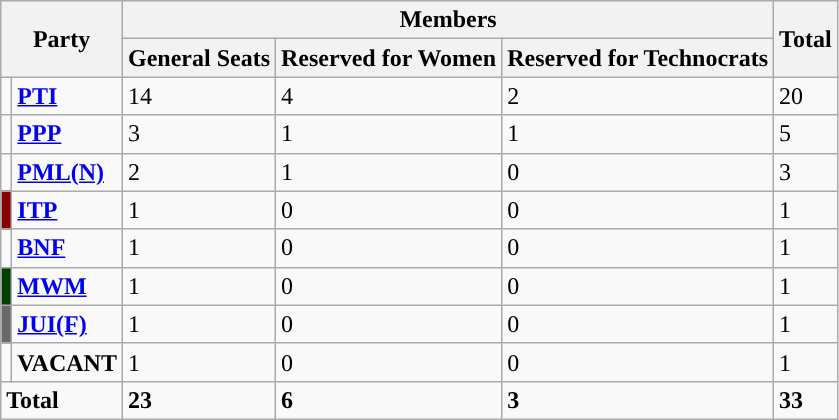<table class="wikitable">
<tr>
<th colspan="2" rowspan="2">Party</th>
<th colspan="3">Members</th>
<th rowspan="2">Total</th>
</tr>
<tr>
<th>General Seats</th>
<th>Reserved for Women</th>
<th>Reserved for Technocrats</th>
</tr>
<tr>
<td></td>
<td><strong><a href='#'>PTI</a></strong></td>
<td>14</td>
<td>4</td>
<td>2</td>
<td>20</td>
</tr>
<tr>
<td></td>
<td><strong><a href='#'>PPP</a></strong></td>
<td>3</td>
<td>1</td>
<td>1</td>
<td>5</td>
</tr>
<tr>
<td></td>
<td><strong><a href='#'>PML(N)</a></strong></td>
<td>2</td>
<td>1</td>
<td>0</td>
<td>3</td>
</tr>
<tr>
<td bgcolor=#880000></td>
<td><strong><a href='#'>ITP</a></strong></td>
<td>1</td>
<td>0</td>
<td>0</td>
<td>1</td>
</tr>
<tr>
<td></td>
<td><strong><a href='#'>BNF</a></strong></td>
<td>1</td>
<td>0</td>
<td>0</td>
<td>1</td>
</tr>
<tr>
<td bgcolor=#004000></td>
<td><strong><a href='#'>MWM</a></strong></td>
<td>1</td>
<td>0</td>
<td>0</td>
<td>1</td>
</tr>
<tr>
<td bgcolor=#696969></td>
<td><a href='#'><strong>JUI(F)</strong></a></td>
<td>1</td>
<td>0</td>
<td>0</td>
<td>1</td>
</tr>
<tr>
<td></td>
<td><strong>VACANT</strong></td>
<td>1</td>
<td>0</td>
<td>0</td>
<td>1</td>
</tr>
<tr>
<td colspan="2"><strong>Total</strong></td>
<td><strong>23</strong></td>
<td><strong>6</strong></td>
<td><strong>3</strong></td>
<td><strong>33</strong></td>
</tr>
</table>
